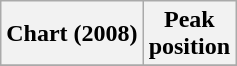<table class="wikitable sortable">
<tr>
<th align="left">Chart (2008)</th>
<th align="center">Peak<br>position</th>
</tr>
<tr>
</tr>
</table>
